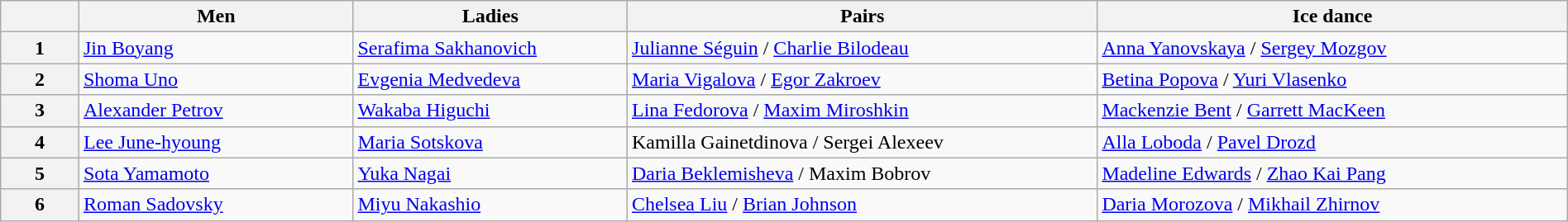<table class="wikitable unsortable" style="text-align:left; width:100%">
<tr>
<th scope="col" style="width:5%"></th>
<th scope="col" style="width:17.5%">Men</th>
<th scope="col" style="width:17.5%">Ladies</th>
<th scope="col" style="width:30%">Pairs</th>
<th scope="col" style="width:30%">Ice dance</th>
</tr>
<tr>
<th scope="row">1</th>
<td> <a href='#'>Jin Boyang</a></td>
<td> <a href='#'>Serafima Sakhanovich</a></td>
<td> <a href='#'>Julianne Séguin</a> / <a href='#'>Charlie Bilodeau</a></td>
<td> <a href='#'>Anna Yanovskaya</a> / <a href='#'>Sergey Mozgov</a></td>
</tr>
<tr>
<th scope="row">2</th>
<td> <a href='#'>Shoma Uno</a></td>
<td> <a href='#'>Evgenia Medvedeva</a></td>
<td> <a href='#'>Maria Vigalova</a> / <a href='#'>Egor Zakroev</a></td>
<td> <a href='#'>Betina Popova</a> / <a href='#'>Yuri Vlasenko</a></td>
</tr>
<tr>
<th scope="row">3</th>
<td> <a href='#'>Alexander Petrov</a></td>
<td> <a href='#'>Wakaba Higuchi</a></td>
<td> <a href='#'>Lina Fedorova</a> / <a href='#'>Maxim Miroshkin</a></td>
<td> <a href='#'>Mackenzie Bent</a> / <a href='#'>Garrett MacKeen</a></td>
</tr>
<tr>
<th scope="row">4</th>
<td> <a href='#'>Lee June-hyoung</a></td>
<td> <a href='#'>Maria Sotskova</a></td>
<td> Kamilla Gainetdinova / Sergei Alexeev</td>
<td> <a href='#'>Alla Loboda</a> / <a href='#'>Pavel Drozd</a></td>
</tr>
<tr>
<th scope="row">5</th>
<td> <a href='#'>Sota Yamamoto</a></td>
<td> <a href='#'>Yuka Nagai</a></td>
<td> <a href='#'>Daria Beklemisheva</a> / Maxim Bobrov</td>
<td> <a href='#'>Madeline Edwards</a> / <a href='#'>Zhao Kai Pang</a></td>
</tr>
<tr>
<th scope="row">6</th>
<td> <a href='#'>Roman Sadovsky</a></td>
<td> <a href='#'>Miyu Nakashio</a></td>
<td> <a href='#'>Chelsea Liu</a> / <a href='#'>Brian Johnson</a></td>
<td> <a href='#'>Daria Morozova</a> / <a href='#'>Mikhail Zhirnov</a></td>
</tr>
</table>
